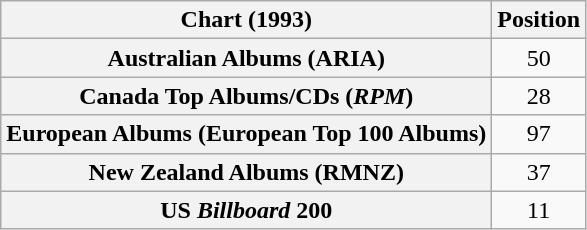<table class="wikitable sortable plainrowheaders" style="text-align:center">
<tr>
<th scope="col">Chart (1993)</th>
<th scope="col">Position</th>
</tr>
<tr>
<th scope="row">Australian Albums (ARIA)</th>
<td>50</td>
</tr>
<tr>
<th scope="row">Canada Top Albums/CDs (<em>RPM</em>)</th>
<td>28</td>
</tr>
<tr>
<th scope="row">European Albums (European Top 100 Albums)</th>
<td>97</td>
</tr>
<tr>
<th scope="row">New Zealand Albums (RMNZ)</th>
<td>37</td>
</tr>
<tr>
<th scope="row">US <em>Billboard</em> 200</th>
<td>11</td>
</tr>
</table>
